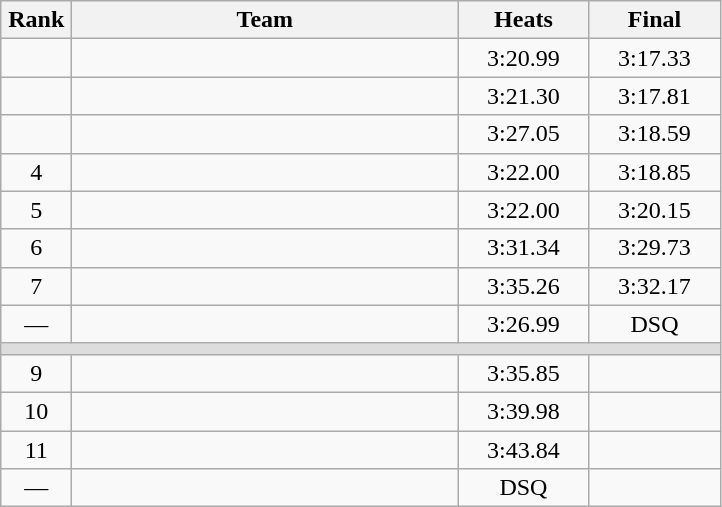<table class=wikitable style="text-align:center">
<tr>
<th width=40>Rank</th>
<th width=250>Team</th>
<th width=80>Heats</th>
<th width=80>Final</th>
</tr>
<tr>
<td></td>
<td align=left></td>
<td>3:20.99</td>
<td>3:17.33</td>
</tr>
<tr>
<td></td>
<td align=left></td>
<td>3:21.30</td>
<td>3:17.81</td>
</tr>
<tr>
<td></td>
<td align=left></td>
<td>3:27.05</td>
<td>3:18.59</td>
</tr>
<tr>
<td>4</td>
<td align=left></td>
<td>3:22.00</td>
<td>3:18.85</td>
</tr>
<tr>
<td>5</td>
<td align=left></td>
<td>3:22.00</td>
<td>3:20.15</td>
</tr>
<tr>
<td>6</td>
<td align=left></td>
<td>3:31.34</td>
<td>3:29.73</td>
</tr>
<tr>
<td>7</td>
<td align=left></td>
<td>3:35.26</td>
<td>3:32.17</td>
</tr>
<tr>
<td>—</td>
<td align=left></td>
<td>3:26.99</td>
<td>DSQ</td>
</tr>
<tr bgcolor=#DDDDDD>
<td colspan=4></td>
</tr>
<tr>
<td>9</td>
<td align=left></td>
<td>3:35.85</td>
<td></td>
</tr>
<tr>
<td>10</td>
<td align=left></td>
<td>3:39.98</td>
<td></td>
</tr>
<tr>
<td>11</td>
<td align=left></td>
<td>3:43.84</td>
<td></td>
</tr>
<tr>
<td>—</td>
<td align=left></td>
<td>DSQ</td>
<td></td>
</tr>
</table>
